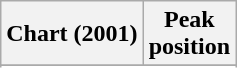<table class="wikitable sortable plainrowheaders" style="text-align:center">
<tr>
<th scope="col">Chart (2001)</th>
<th scope="col">Peak<br>position</th>
</tr>
<tr>
</tr>
<tr>
</tr>
</table>
